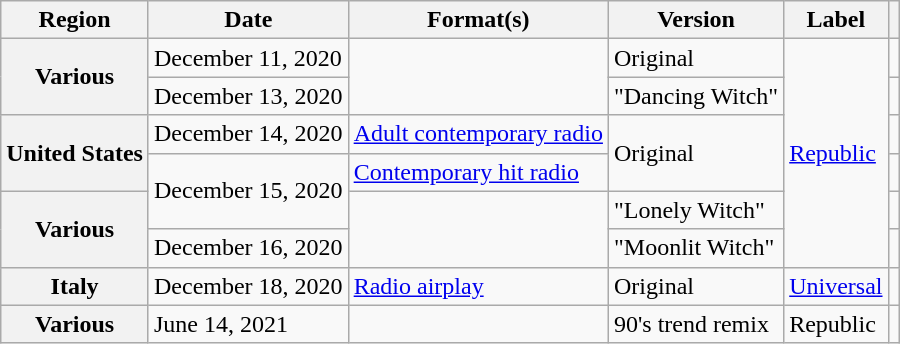<table class="wikitable plainrowheaders">
<tr>
<th scope="col">Region</th>
<th scope="col">Date</th>
<th scope="col">Format(s)</th>
<th scope="col">Version</th>
<th scope="col">Label</th>
<th scope="col"></th>
</tr>
<tr>
<th rowspan="2" scope="row">Various</th>
<td>December 11, 2020</td>
<td rowspan="2"></td>
<td>Original</td>
<td rowspan="6"><a href='#'>Republic</a></td>
<td align="center"></td>
</tr>
<tr>
<td>December 13, 2020</td>
<td>"Dancing Witch"</td>
<td align="center"></td>
</tr>
<tr>
<th rowspan="2" scope="row">United States</th>
<td>December 14, 2020</td>
<td><a href='#'>Adult contemporary radio</a></td>
<td rowspan="2">Original</td>
<td align="center"></td>
</tr>
<tr>
<td rowspan="2">December 15, 2020</td>
<td><a href='#'>Contemporary hit radio</a></td>
<td align="center"></td>
</tr>
<tr>
<th rowspan="2" scope="row">Various</th>
<td rowspan="2"></td>
<td>"Lonely Witch"</td>
<td align="center"></td>
</tr>
<tr>
<td>December 16, 2020</td>
<td>"Moonlit Witch"</td>
<td align="center"></td>
</tr>
<tr>
<th scope="row">Italy</th>
<td>December 18, 2020</td>
<td><a href='#'>Radio airplay</a></td>
<td>Original</td>
<td><a href='#'>Universal</a></td>
<td align="center"></td>
</tr>
<tr>
<th scope="row">Various</th>
<td>June 14, 2021</td>
<td></td>
<td>90's trend remix</td>
<td>Republic</td>
<td align="center"></td>
</tr>
</table>
